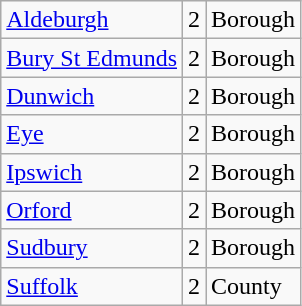<table class="wikitable sortable">
<tr>
<td><a href='#'>Aldeburgh</a></td>
<td>2</td>
<td>Borough</td>
</tr>
<tr>
<td><a href='#'>Bury St Edmunds</a></td>
<td>2</td>
<td>Borough</td>
</tr>
<tr>
<td><a href='#'>Dunwich</a></td>
<td>2</td>
<td>Borough</td>
</tr>
<tr>
<td><a href='#'>Eye</a></td>
<td>2</td>
<td>Borough</td>
</tr>
<tr>
<td><a href='#'>Ipswich</a></td>
<td align="center">2</td>
<td>Borough</td>
</tr>
<tr>
<td><a href='#'>Orford</a></td>
<td>2</td>
<td>Borough</td>
</tr>
<tr>
<td><a href='#'>Sudbury</a></td>
<td>2</td>
<td>Borough</td>
</tr>
<tr>
<td><a href='#'>Suffolk</a></td>
<td>2</td>
<td>County</td>
</tr>
</table>
